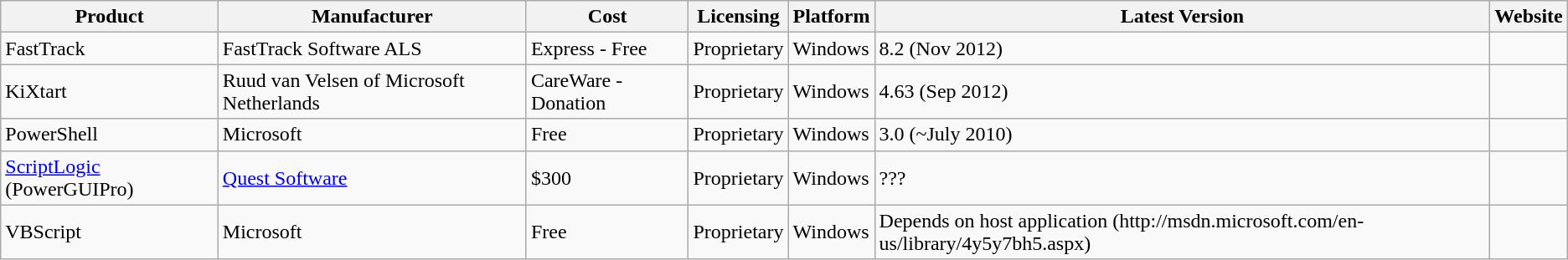<table class="wikitable">
<tr>
<th>Product</th>
<th>Manufacturer</th>
<th>Cost</th>
<th>Licensing</th>
<th>Platform</th>
<th>Latest Version</th>
<th>Website</th>
</tr>
<tr>
<td>FastTrack</td>
<td>FastTrack Software ALS</td>
<td>Express - Free</td>
<td>Proprietary</td>
<td>Windows</td>
<td>8.2 (Nov 2012)</td>
<td></td>
</tr>
<tr>
<td>KiXtart</td>
<td>Ruud van Velsen of Microsoft Netherlands</td>
<td>CareWare - Donation</td>
<td>Proprietary</td>
<td>Windows</td>
<td>4.63 (Sep 2012)</td>
<td></td>
</tr>
<tr>
<td>PowerShell</td>
<td>Microsoft</td>
<td>Free</td>
<td>Proprietary</td>
<td>Windows</td>
<td>3.0 (~July 2010)</td>
<td></td>
</tr>
<tr>
<td><a href='#'>ScriptLogic</a> (PowerGUIPro)</td>
<td><a href='#'>Quest Software</a></td>
<td>$300</td>
<td>Proprietary</td>
<td>Windows</td>
<td>???</td>
<td></td>
</tr>
<tr>
<td>VBScript</td>
<td>Microsoft</td>
<td>Free</td>
<td>Proprietary</td>
<td>Windows</td>
<td>Depends on host application (http://msdn.microsoft.com/en-us/library/4y5y7bh5.aspx)</td>
<td></td>
</tr>
</table>
